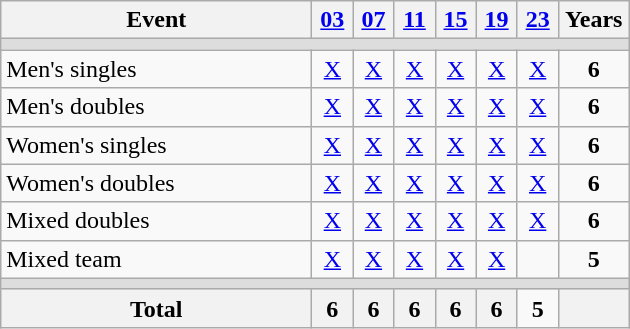<table class="wikitable" style="text-align:center">
<tr>
<th width="200">Event</th>
<th width="20"><a href='#'>03</a></th>
<th width="20"><a href='#'>07</a></th>
<th width="20"><a href='#'>11</a></th>
<th width="20"><a href='#'>15</a></th>
<th width="20"><a href='#'>19</a></th>
<th width="20"><a href='#'>23</a></th>
<th width="40">Years</th>
</tr>
<tr bgcolor="#DDDDDD">
<td colspan="8"></td>
</tr>
<tr>
<td align="left">Men's singles</td>
<td><a href='#'>X</a></td>
<td><a href='#'>X</a></td>
<td><a href='#'>X</a></td>
<td><a href='#'>X</a></td>
<td><a href='#'>X</a></td>
<td><a href='#'>X</a></td>
<td><strong>6</strong></td>
</tr>
<tr>
<td align="left">Men's doubles</td>
<td><a href='#'>X</a></td>
<td><a href='#'>X</a></td>
<td><a href='#'>X</a></td>
<td><a href='#'>X</a></td>
<td><a href='#'>X</a></td>
<td><a href='#'>X</a></td>
<td><strong>6</strong></td>
</tr>
<tr>
<td align="left">Women's singles</td>
<td><a href='#'>X</a></td>
<td><a href='#'>X</a></td>
<td><a href='#'>X</a></td>
<td><a href='#'>X</a></td>
<td><a href='#'>X</a></td>
<td><a href='#'>X</a></td>
<td><strong>6</strong></td>
</tr>
<tr>
<td align="left">Women's doubles</td>
<td><a href='#'>X</a></td>
<td><a href='#'>X</a></td>
<td><a href='#'>X</a></td>
<td><a href='#'>X</a></td>
<td><a href='#'>X</a></td>
<td><a href='#'>X</a></td>
<td><strong>6</strong></td>
</tr>
<tr>
<td align="left">Mixed doubles</td>
<td><a href='#'>X</a></td>
<td><a href='#'>X</a></td>
<td><a href='#'>X</a></td>
<td><a href='#'>X</a></td>
<td><a href='#'>X</a></td>
<td><a href='#'>X</a></td>
<td><strong>6</strong></td>
</tr>
<tr>
<td align="left">Mixed team</td>
<td><a href='#'>X</a></td>
<td><a href='#'>X</a></td>
<td><a href='#'>X</a></td>
<td><a href='#'>X</a></td>
<td><a href='#'>X</a></td>
<td></td>
<td><strong>5</strong></td>
</tr>
<tr bgcolor="#DDDDDD">
<td colspan="8"></td>
</tr>
<tr>
<th>Total</th>
<th>6</th>
<th>6</th>
<th>6</th>
<th>6</th>
<th>6</th>
<td><strong>5</strong></td>
<th></th>
</tr>
</table>
